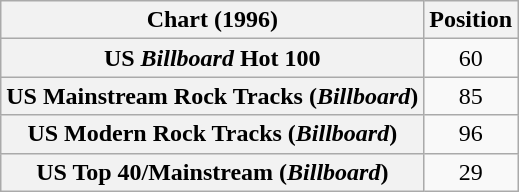<table class="wikitable sortable plainrowheaders" style="text-align:center">
<tr>
<th>Chart (1996)</th>
<th>Position</th>
</tr>
<tr>
<th scope="row">US <em>Billboard</em> Hot 100</th>
<td>60</td>
</tr>
<tr>
<th scope="row">US Mainstream Rock Tracks (<em>Billboard</em>)</th>
<td>85</td>
</tr>
<tr>
<th scope="row">US Modern Rock Tracks (<em>Billboard</em>)</th>
<td>96</td>
</tr>
<tr>
<th scope="row">US Top 40/Mainstream (<em>Billboard</em>)</th>
<td>29</td>
</tr>
</table>
